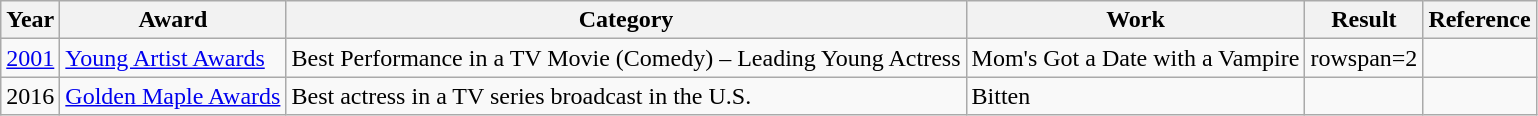<table class="wikitable">
<tr>
<th>Year</th>
<th>Award</th>
<th>Category</th>
<th>Work</th>
<th>Result</th>
<th>Reference</th>
</tr>
<tr>
<td><a href='#'>2001</a></td>
<td><a href='#'>Young Artist Awards</a></td>
<td>Best Performance in a TV Movie (Comedy) – Leading Young Actress</td>
<td>Mom's Got a Date with a Vampire</td>
<td>rowspan=2 </td>
<td></td>
</tr>
<tr>
<td>2016</td>
<td><a href='#'>Golden Maple Awards</a></td>
<td>Best actress in a TV series broadcast in the U.S.</td>
<td>Bitten</td>
<td></td>
</tr>
</table>
